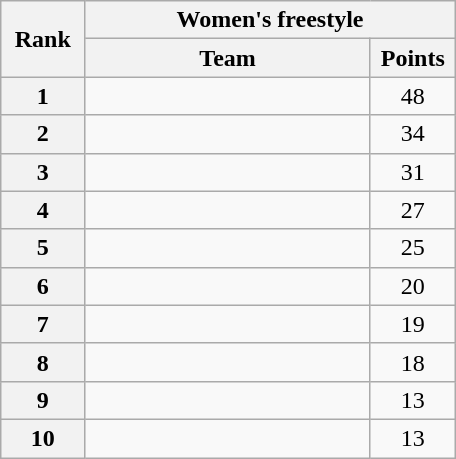<table class="wikitable" width=304 style="text-align:center;">
<tr>
<th width=50 rowspan="2">Rank</th>
<th colspan="2">Women's freestyle</th>
</tr>
<tr>
<th width=200>Team</th>
<th width=50>Points</th>
</tr>
<tr>
<th>1</th>
<td align=left></td>
<td>48</td>
</tr>
<tr>
<th>2</th>
<td align=left></td>
<td>34</td>
</tr>
<tr>
<th>3</th>
<td align=left></td>
<td>31</td>
</tr>
<tr>
<th>4</th>
<td align=left></td>
<td>27</td>
</tr>
<tr>
<th>5</th>
<td align=left></td>
<td>25</td>
</tr>
<tr>
<th>6</th>
<td align=left></td>
<td>20</td>
</tr>
<tr>
<th>7</th>
<td align=left></td>
<td>19</td>
</tr>
<tr>
<th>8</th>
<td align=left></td>
<td>18</td>
</tr>
<tr>
<th>9</th>
<td align=left></td>
<td>13</td>
</tr>
<tr>
<th>10</th>
<td align=left></td>
<td>13</td>
</tr>
</table>
